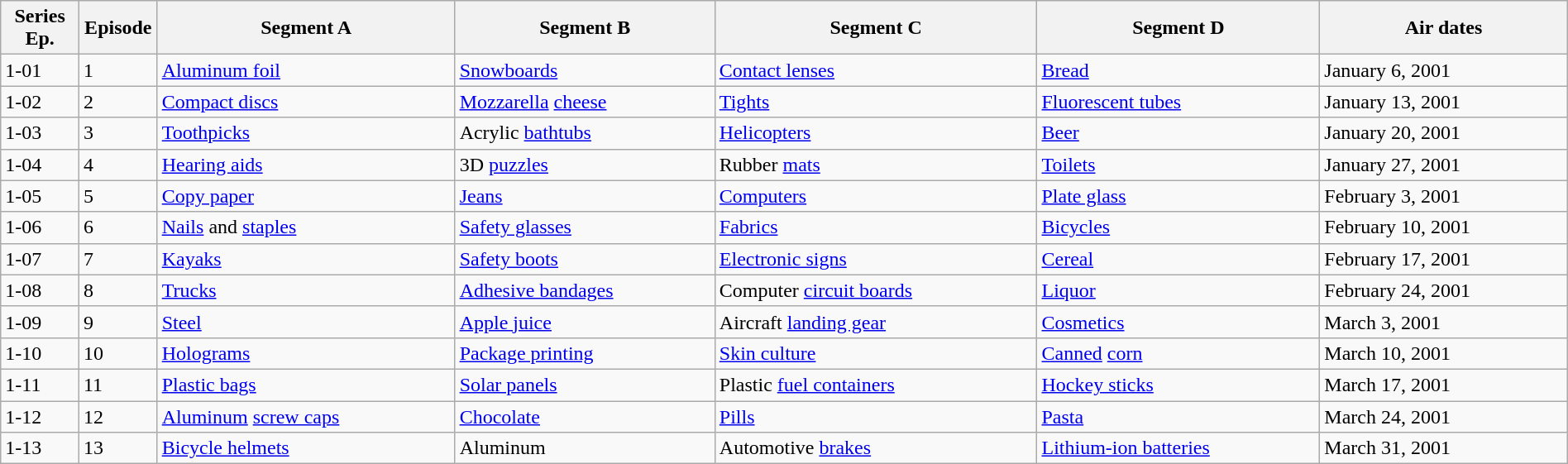<table class="wikitable" style="width:100%;">
<tr>
<th style="width:5%;">Series Ep.</th>
<th style="width:5%;">Episode</th>
<th>Segment A</th>
<th>Segment B</th>
<th>Segment C</th>
<th>Segment D</th>
<th>Air dates</th>
</tr>
<tr>
<td>1-01</td>
<td>1</td>
<td><a href='#'>Aluminum foil</a></td>
<td><a href='#'>Snowboards</a></td>
<td><a href='#'>Contact lenses</a></td>
<td><a href='#'>Bread</a></td>
<td>January 6, 2001</td>
</tr>
<tr>
<td>1-02</td>
<td>2</td>
<td><a href='#'>Compact discs</a></td>
<td><a href='#'>Mozzarella</a> <a href='#'>cheese</a></td>
<td><a href='#'>Tights</a></td>
<td><a href='#'>Fluorescent tubes</a></td>
<td>January 13, 2001</td>
</tr>
<tr>
<td>1-03</td>
<td>3</td>
<td><a href='#'>Toothpicks</a></td>
<td>Acrylic <a href='#'>bathtubs</a></td>
<td><a href='#'>Helicopters</a></td>
<td><a href='#'>Beer</a></td>
<td>January 20, 2001</td>
</tr>
<tr>
<td>1-04</td>
<td>4</td>
<td><a href='#'>Hearing aids</a></td>
<td>3D <a href='#'>puzzles</a></td>
<td>Rubber <a href='#'>mats</a></td>
<td><a href='#'>Toilets</a></td>
<td>January 27, 2001</td>
</tr>
<tr>
<td>1-05</td>
<td>5</td>
<td><a href='#'>Copy paper</a></td>
<td><a href='#'>Jeans</a></td>
<td><a href='#'>Computers</a></td>
<td><a href='#'>Plate glass</a></td>
<td>February 3, 2001</td>
</tr>
<tr>
<td>1-06</td>
<td>6</td>
<td><a href='#'>Nails</a> and <a href='#'>staples</a></td>
<td><a href='#'>Safety glasses</a></td>
<td><a href='#'>Fabrics</a></td>
<td><a href='#'>Bicycles</a></td>
<td>February 10, 2001</td>
</tr>
<tr>
<td>1-07</td>
<td>7</td>
<td><a href='#'>Kayaks</a></td>
<td><a href='#'>Safety boots</a></td>
<td><a href='#'>Electronic signs</a></td>
<td><a href='#'>Cereal</a></td>
<td>February 17, 2001</td>
</tr>
<tr>
<td>1-08</td>
<td>8</td>
<td><a href='#'>Trucks</a></td>
<td><a href='#'>Adhesive bandages</a></td>
<td>Computer <a href='#'>circuit boards</a></td>
<td><a href='#'>Liquor</a></td>
<td>February 24, 2001</td>
</tr>
<tr>
<td>1-09</td>
<td>9</td>
<td><a href='#'>Steel</a></td>
<td><a href='#'>Apple juice</a></td>
<td>Aircraft <a href='#'>landing gear</a></td>
<td><a href='#'>Cosmetics</a></td>
<td>March 3, 2001</td>
</tr>
<tr>
<td>1-10</td>
<td>10</td>
<td><a href='#'>Holograms</a></td>
<td><a href='#'>Package printing</a></td>
<td><a href='#'>Skin culture</a></td>
<td><a href='#'>Canned</a> <a href='#'>corn</a></td>
<td>March 10, 2001</td>
</tr>
<tr>
<td>1-11</td>
<td>11</td>
<td><a href='#'>Plastic bags</a></td>
<td><a href='#'>Solar panels</a></td>
<td>Plastic <a href='#'>fuel containers</a></td>
<td><a href='#'>Hockey sticks</a></td>
<td>March 17, 2001</td>
</tr>
<tr>
<td>1-12</td>
<td>12</td>
<td><a href='#'>Aluminum</a> <a href='#'>screw caps</a></td>
<td><a href='#'>Chocolate</a></td>
<td><a href='#'>Pills</a></td>
<td><a href='#'>Pasta</a></td>
<td>March 24, 2001</td>
</tr>
<tr>
<td>1-13</td>
<td>13</td>
<td><a href='#'>Bicycle helmets</a></td>
<td>Aluminum</td>
<td>Automotive <a href='#'>brakes</a></td>
<td><a href='#'>Lithium-ion batteries</a></td>
<td>March 31, 2001</td>
</tr>
</table>
